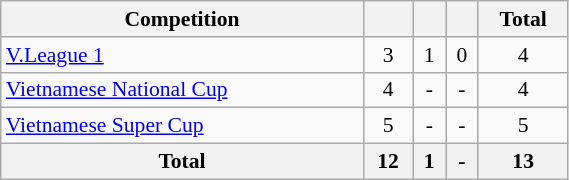<table class="wikitable"  style="width:30%; font-size:90%; text-align:center;">
<tr>
<th>Competition</th>
<th></th>
<th></th>
<th></th>
<th>Total</th>
</tr>
<tr>
<td align=left><a href='#'>V.League 1</a></td>
<td>3</td>
<td>1</td>
<td>0</td>
<td>4</td>
</tr>
<tr>
<td align=left><a href='#'>Vietnamese National Cup</a></td>
<td>4</td>
<td>-</td>
<td>-</td>
<td>4</td>
</tr>
<tr>
<td align=left><a href='#'>Vietnamese Super Cup</a></td>
<td>5</td>
<td>-</td>
<td>-</td>
<td>5</td>
</tr>
<tr>
<th>Total</th>
<th>12</th>
<th>1</th>
<th>-</th>
<th>13</th>
</tr>
</table>
